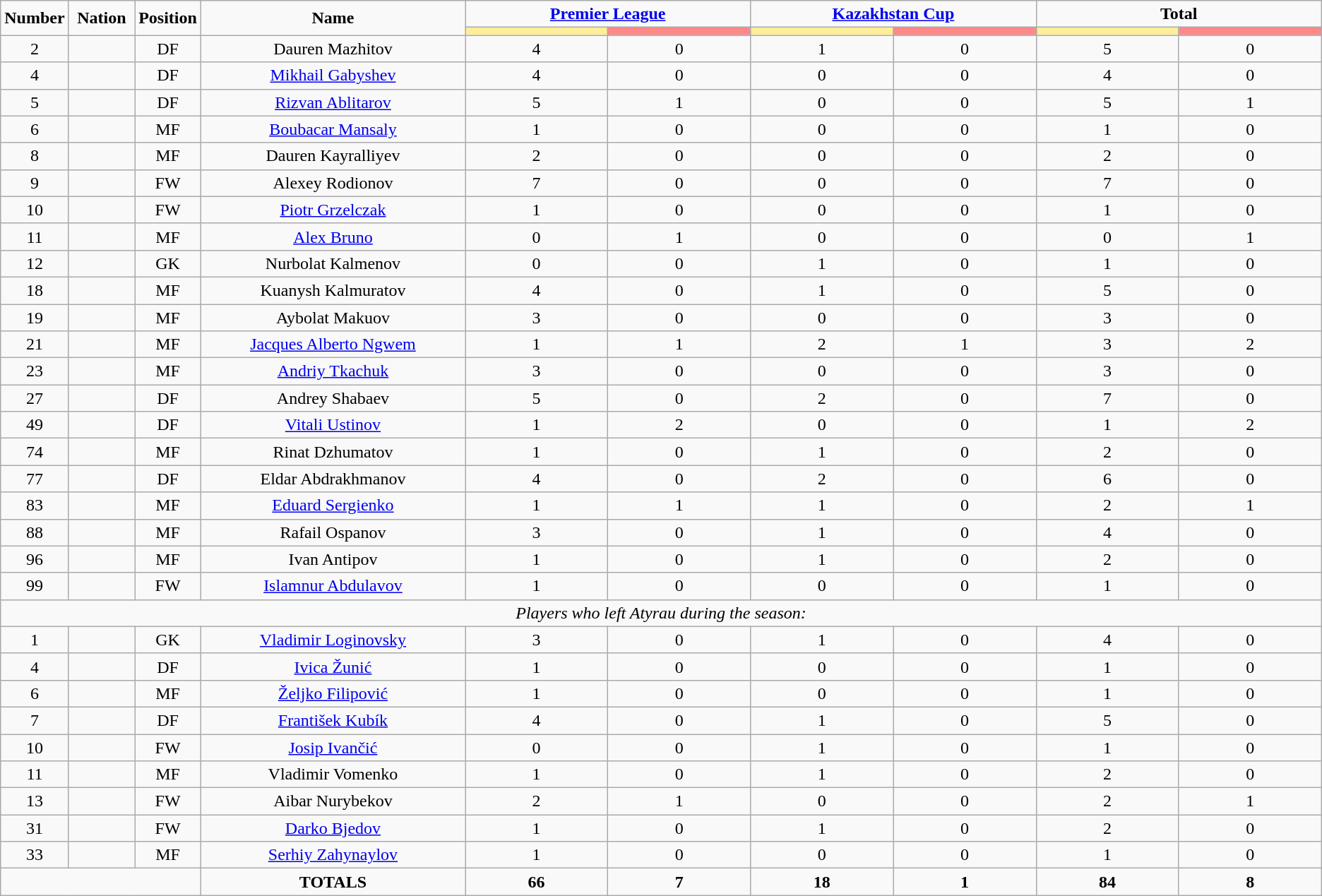<table class="wikitable" style="text-align:center;">
<tr>
<td rowspan="2"  style="width:5%; text-align:center;"><strong>Number</strong></td>
<td rowspan="2"  style="width:5%; text-align:center;"><strong>Nation</strong></td>
<td rowspan="2"  style="width:5%; text-align:center;"><strong>Position</strong></td>
<td rowspan="2"  style="width:20%; text-align:center;"><strong>Name</strong></td>
<td colspan="2" style="text-align:center;"><strong><a href='#'>Premier League</a></strong></td>
<td colspan="2" style="text-align:center;"><strong><a href='#'>Kazakhstan Cup</a></strong></td>
<td colspan="2" style="text-align:center;"><strong>Total</strong></td>
</tr>
<tr>
<th style="width:60px; background:#fe9;"></th>
<th style="width:60px; background:#ff8888;"></th>
<th style="width:60px; background:#fe9;"></th>
<th style="width:60px; background:#ff8888;"></th>
<th style="width:60px; background:#fe9;"></th>
<th style="width:60px; background:#ff8888;"></th>
</tr>
<tr>
<td>2</td>
<td></td>
<td>DF</td>
<td>Dauren Mazhitov</td>
<td>4</td>
<td>0</td>
<td>1</td>
<td>0</td>
<td>5</td>
<td>0</td>
</tr>
<tr>
<td>4</td>
<td></td>
<td>DF</td>
<td><a href='#'>Mikhail Gabyshev</a></td>
<td>4</td>
<td>0</td>
<td>0</td>
<td>0</td>
<td>4</td>
<td>0</td>
</tr>
<tr>
<td>5</td>
<td></td>
<td>DF</td>
<td><a href='#'>Rizvan Ablitarov</a></td>
<td>5</td>
<td>1</td>
<td>0</td>
<td>0</td>
<td>5</td>
<td>1</td>
</tr>
<tr>
<td>6</td>
<td></td>
<td>MF</td>
<td><a href='#'>Boubacar Mansaly</a></td>
<td>1</td>
<td>0</td>
<td>0</td>
<td>0</td>
<td>1</td>
<td>0</td>
</tr>
<tr>
<td>8</td>
<td></td>
<td>MF</td>
<td>Dauren Kayralliyev</td>
<td>2</td>
<td>0</td>
<td>0</td>
<td>0</td>
<td>2</td>
<td>0</td>
</tr>
<tr>
<td>9</td>
<td></td>
<td>FW</td>
<td>Alexey Rodionov</td>
<td>7</td>
<td>0</td>
<td>0</td>
<td>0</td>
<td>7</td>
<td>0</td>
</tr>
<tr>
<td>10</td>
<td></td>
<td>FW</td>
<td><a href='#'>Piotr Grzelczak</a></td>
<td>1</td>
<td>0</td>
<td>0</td>
<td>0</td>
<td>1</td>
<td>0</td>
</tr>
<tr>
<td>11</td>
<td></td>
<td>MF</td>
<td><a href='#'>Alex Bruno</a></td>
<td>0</td>
<td>1</td>
<td>0</td>
<td>0</td>
<td>0</td>
<td>1</td>
</tr>
<tr>
<td>12</td>
<td></td>
<td>GK</td>
<td>Nurbolat Kalmenov</td>
<td>0</td>
<td>0</td>
<td>1</td>
<td>0</td>
<td>1</td>
<td>0</td>
</tr>
<tr>
<td>18</td>
<td></td>
<td>MF</td>
<td>Kuanysh Kalmuratov</td>
<td>4</td>
<td>0</td>
<td>1</td>
<td>0</td>
<td>5</td>
<td>0</td>
</tr>
<tr>
<td>19</td>
<td></td>
<td>MF</td>
<td>Aybolat Makuov</td>
<td>3</td>
<td>0</td>
<td>0</td>
<td>0</td>
<td>3</td>
<td>0</td>
</tr>
<tr>
<td>21</td>
<td></td>
<td>MF</td>
<td><a href='#'>Jacques Alberto Ngwem</a></td>
<td>1</td>
<td>1</td>
<td>2</td>
<td>1</td>
<td>3</td>
<td>2</td>
</tr>
<tr>
<td>23</td>
<td></td>
<td>MF</td>
<td><a href='#'>Andriy Tkachuk</a></td>
<td>3</td>
<td>0</td>
<td>0</td>
<td>0</td>
<td>3</td>
<td>0</td>
</tr>
<tr>
<td>27</td>
<td></td>
<td>DF</td>
<td>Andrey Shabaev</td>
<td>5</td>
<td>0</td>
<td>2</td>
<td>0</td>
<td>7</td>
<td>0</td>
</tr>
<tr>
<td>49</td>
<td></td>
<td>DF</td>
<td><a href='#'>Vitali Ustinov</a></td>
<td>1</td>
<td>2</td>
<td>0</td>
<td>0</td>
<td>1</td>
<td>2</td>
</tr>
<tr>
<td>74</td>
<td></td>
<td>MF</td>
<td>Rinat Dzhumatov</td>
<td>1</td>
<td>0</td>
<td>1</td>
<td>0</td>
<td>2</td>
<td>0</td>
</tr>
<tr>
<td>77</td>
<td></td>
<td>DF</td>
<td>Eldar Abdrakhmanov</td>
<td>4</td>
<td>0</td>
<td>2</td>
<td>0</td>
<td>6</td>
<td>0</td>
</tr>
<tr>
<td>83</td>
<td></td>
<td>MF</td>
<td><a href='#'>Eduard Sergienko</a></td>
<td>1</td>
<td>1</td>
<td>1</td>
<td>0</td>
<td>2</td>
<td>1</td>
</tr>
<tr>
<td>88</td>
<td></td>
<td>MF</td>
<td>Rafail Ospanov</td>
<td>3</td>
<td>0</td>
<td>1</td>
<td>0</td>
<td>4</td>
<td>0</td>
</tr>
<tr>
<td>96</td>
<td></td>
<td>MF</td>
<td>Ivan Antipov</td>
<td>1</td>
<td>0</td>
<td>1</td>
<td>0</td>
<td>2</td>
<td>0</td>
</tr>
<tr>
<td>99</td>
<td></td>
<td>FW</td>
<td><a href='#'>Islamnur Abdulavov</a></td>
<td>1</td>
<td>0</td>
<td>0</td>
<td>0</td>
<td>1</td>
<td>0</td>
</tr>
<tr>
<td colspan="14"><em>Players who left Atyrau during the season:</em></td>
</tr>
<tr>
<td>1</td>
<td></td>
<td>GK</td>
<td><a href='#'>Vladimir Loginovsky</a></td>
<td>3</td>
<td>0</td>
<td>1</td>
<td>0</td>
<td>4</td>
<td>0</td>
</tr>
<tr>
<td>4</td>
<td></td>
<td>DF</td>
<td><a href='#'>Ivica Žunić</a></td>
<td>1</td>
<td>0</td>
<td>0</td>
<td>0</td>
<td>1</td>
<td>0</td>
</tr>
<tr>
<td>6</td>
<td></td>
<td>MF</td>
<td><a href='#'>Željko Filipović</a></td>
<td>1</td>
<td>0</td>
<td>0</td>
<td>0</td>
<td>1</td>
<td>0</td>
</tr>
<tr>
<td>7</td>
<td></td>
<td>DF</td>
<td><a href='#'>František Kubík</a></td>
<td>4</td>
<td>0</td>
<td>1</td>
<td>0</td>
<td>5</td>
<td>0</td>
</tr>
<tr>
<td>10</td>
<td></td>
<td>FW</td>
<td><a href='#'>Josip Ivančić</a></td>
<td>0</td>
<td>0</td>
<td>1</td>
<td>0</td>
<td>1</td>
<td>0</td>
</tr>
<tr>
<td>11</td>
<td></td>
<td>MF</td>
<td>Vladimir Vomenko</td>
<td>1</td>
<td>0</td>
<td>1</td>
<td>0</td>
<td>2</td>
<td>0</td>
</tr>
<tr>
<td>13</td>
<td></td>
<td>FW</td>
<td>Aibar Nurybekov</td>
<td>2</td>
<td>1</td>
<td>0</td>
<td>0</td>
<td>2</td>
<td>1</td>
</tr>
<tr>
<td>31</td>
<td></td>
<td>FW</td>
<td><a href='#'>Darko Bjedov</a></td>
<td>1</td>
<td>0</td>
<td>1</td>
<td>0</td>
<td>2</td>
<td>0</td>
</tr>
<tr>
<td>33</td>
<td></td>
<td>MF</td>
<td><a href='#'>Serhiy Zahynaylov</a></td>
<td>1</td>
<td>0</td>
<td>0</td>
<td>0</td>
<td>1</td>
<td>0</td>
</tr>
<tr>
<td colspan="3"></td>
<td><strong>TOTALS</strong></td>
<td><strong>66</strong></td>
<td><strong>7</strong></td>
<td><strong>18</strong></td>
<td><strong>1</strong></td>
<td><strong>84</strong></td>
<td><strong>8</strong></td>
</tr>
</table>
